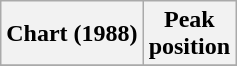<table class="wikitable sortable plainrowheaders" style="text-align:center">
<tr>
<th scope="col">Chart (1988)</th>
<th scope="col">Peak<br> position</th>
</tr>
<tr>
</tr>
</table>
